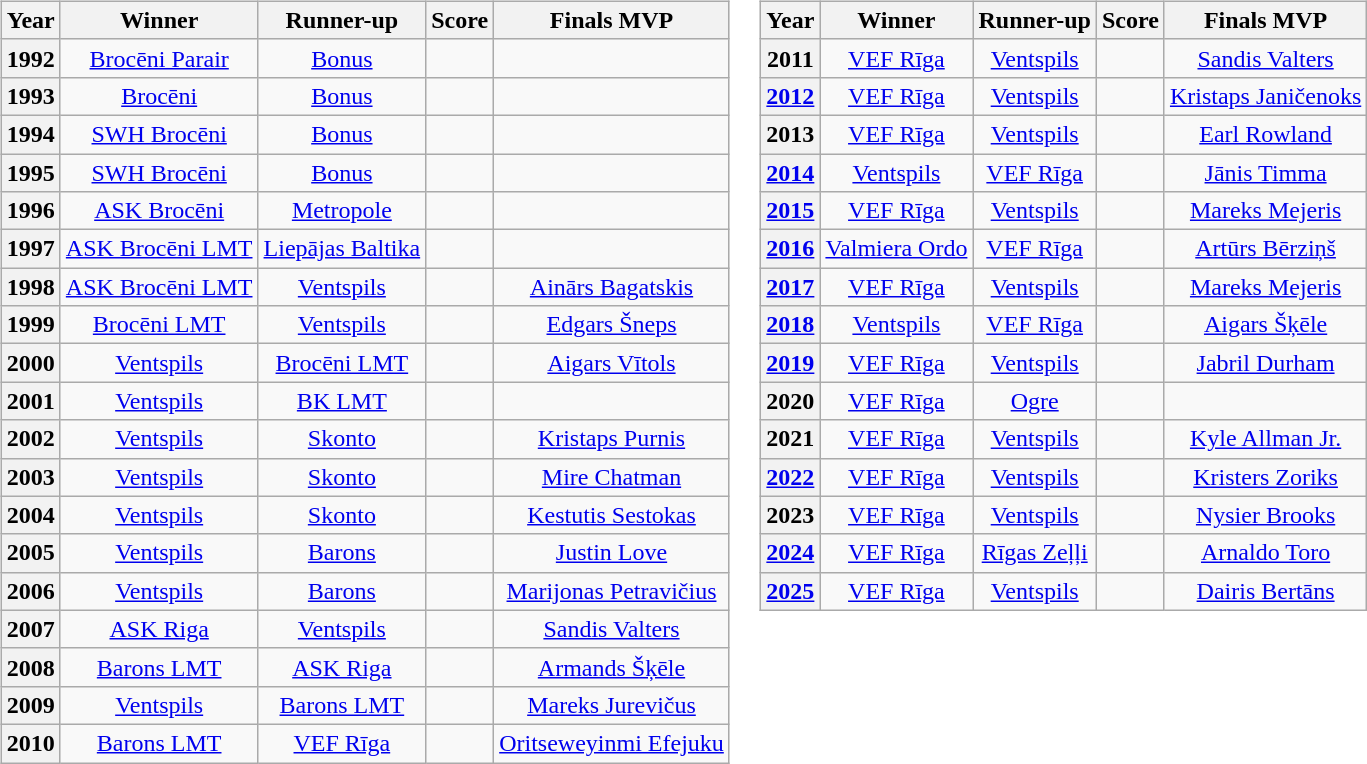<table>
<tr>
<td valign=top width=0%><br><table class="wikitable" style="text-align:center">
<tr>
<th>Year</th>
<th>Winner</th>
<th>Runner-up</th>
<th>Score</th>
<th>Finals MVP</th>
</tr>
<tr>
<th>1992</th>
<td><a href='#'>Brocēni Parair</a></td>
<td><a href='#'>Bonus</a></td>
<td></td>
<td></td>
</tr>
<tr>
<th>1993</th>
<td><a href='#'>Brocēni</a></td>
<td><a href='#'>Bonus</a></td>
<td></td>
<td></td>
</tr>
<tr>
<th>1994</th>
<td><a href='#'>SWH Brocēni</a></td>
<td><a href='#'>Bonus</a></td>
<td></td>
<td></td>
</tr>
<tr>
<th>1995</th>
<td><a href='#'>SWH Brocēni</a></td>
<td><a href='#'>Bonus</a></td>
<td></td>
<td></td>
</tr>
<tr>
<th>1996</th>
<td><a href='#'>ASK Brocēni</a></td>
<td><a href='#'>Metropole</a></td>
<td></td>
<td></td>
</tr>
<tr>
<th>1997</th>
<td><a href='#'>ASK Brocēni LMT</a></td>
<td><a href='#'>Liepājas Baltika</a></td>
<td></td>
<td></td>
</tr>
<tr>
<th>1998</th>
<td><a href='#'>ASK Brocēni LMT</a></td>
<td><a href='#'>Ventspils</a></td>
<td></td>
<td><a href='#'>Ainārs Bagatskis</a></td>
</tr>
<tr>
<th>1999</th>
<td><a href='#'>Brocēni LMT</a></td>
<td><a href='#'>Ventspils</a></td>
<td></td>
<td><a href='#'>Edgars Šneps</a></td>
</tr>
<tr>
<th>2000</th>
<td><a href='#'>Ventspils</a></td>
<td><a href='#'>Brocēni LMT</a></td>
<td></td>
<td><a href='#'>Aigars Vītols</a></td>
</tr>
<tr>
<th>2001</th>
<td><a href='#'>Ventspils</a></td>
<td><a href='#'>BK LMT</a></td>
<td></td>
<td></td>
</tr>
<tr>
<th>2002</th>
<td><a href='#'>Ventspils</a></td>
<td><a href='#'>Skonto</a></td>
<td></td>
<td><a href='#'>Kristaps Purnis</a></td>
</tr>
<tr>
<th>2003</th>
<td><a href='#'>Ventspils</a></td>
<td><a href='#'>Skonto</a></td>
<td></td>
<td><a href='#'>Mire Chatman</a></td>
</tr>
<tr>
<th>2004</th>
<td><a href='#'>Ventspils</a></td>
<td><a href='#'>Skonto</a></td>
<td></td>
<td><a href='#'>Kestutis Sestokas</a></td>
</tr>
<tr>
<th>2005</th>
<td><a href='#'>Ventspils</a></td>
<td><a href='#'>Barons</a></td>
<td></td>
<td><a href='#'>Justin Love</a></td>
</tr>
<tr>
<th>2006</th>
<td><a href='#'>Ventspils</a></td>
<td><a href='#'>Barons</a></td>
<td></td>
<td><a href='#'>Marijonas Petravičius</a></td>
</tr>
<tr>
<th>2007</th>
<td><a href='#'>ASK Riga</a></td>
<td><a href='#'>Ventspils</a></td>
<td></td>
<td><a href='#'>Sandis Valters</a></td>
</tr>
<tr>
<th>2008</th>
<td><a href='#'>Barons LMT</a></td>
<td><a href='#'>ASK Riga</a></td>
<td></td>
<td><a href='#'>Armands Šķēle</a></td>
</tr>
<tr>
<th>2009</th>
<td><a href='#'>Ventspils</a></td>
<td><a href='#'>Barons LMT</a></td>
<td></td>
<td><a href='#'>Mareks Jurevičus</a></td>
</tr>
<tr>
<th>2010</th>
<td><a href='#'>Barons LMT</a></td>
<td><a href='#'>VEF Rīga</a></td>
<td></td>
<td><a href='#'>Oritseweyinmi Efejuku</a></td>
</tr>
</table>
</td>
<td valign=top width=0%><br><table class="wikitable" style="text-align:center">
<tr>
<th>Year</th>
<th>Winner</th>
<th>Runner-up</th>
<th>Score</th>
<th>Finals MVP</th>
</tr>
<tr>
<th>2011</th>
<td><a href='#'>VEF Rīga</a></td>
<td><a href='#'>Ventspils</a></td>
<td></td>
<td><a href='#'>Sandis Valters</a></td>
</tr>
<tr>
<th><a href='#'>2012</a></th>
<td><a href='#'>VEF Rīga</a></td>
<td><a href='#'>Ventspils</a></td>
<td></td>
<td><a href='#'>Kristaps Janičenoks</a></td>
</tr>
<tr>
<th>2013</th>
<td><a href='#'>VEF Rīga</a></td>
<td><a href='#'>Ventspils</a></td>
<td></td>
<td><a href='#'>Earl Rowland</a></td>
</tr>
<tr>
<th><a href='#'>2014</a></th>
<td><a href='#'>Ventspils</a></td>
<td><a href='#'>VEF Rīga</a></td>
<td></td>
<td><a href='#'>Jānis Timma</a></td>
</tr>
<tr>
<th><a href='#'>2015</a></th>
<td><a href='#'>VEF Rīga</a></td>
<td><a href='#'>Ventspils</a></td>
<td></td>
<td><a href='#'>Mareks Mejeris</a></td>
</tr>
<tr>
<th><a href='#'>2016</a></th>
<td><a href='#'>Valmiera Ordo</a></td>
<td><a href='#'>VEF Rīga</a></td>
<td></td>
<td><a href='#'>Artūrs Bērziņš</a></td>
</tr>
<tr>
<th><a href='#'>2017</a></th>
<td><a href='#'>VEF Rīga</a></td>
<td><a href='#'>Ventspils</a></td>
<td></td>
<td><a href='#'>Mareks Mejeris</a></td>
</tr>
<tr>
<th><a href='#'>2018</a></th>
<td><a href='#'>Ventspils</a></td>
<td><a href='#'>VEF Rīga</a></td>
<td></td>
<td><a href='#'>Aigars Šķēle</a></td>
</tr>
<tr>
<th><a href='#'>2019</a></th>
<td><a href='#'>VEF Rīga</a></td>
<td><a href='#'>Ventspils</a></td>
<td></td>
<td><a href='#'>Jabril Durham</a></td>
</tr>
<tr>
<th>2020</th>
<td><a href='#'>VEF Rīga</a></td>
<td><a href='#'>Ogre</a></td>
<td></td>
<td></td>
</tr>
<tr>
<th>2021</th>
<td><a href='#'>VEF Rīga</a></td>
<td><a href='#'>Ventspils</a></td>
<td></td>
<td><a href='#'>Kyle Allman Jr.</a></td>
</tr>
<tr>
<th><a href='#'>2022</a></th>
<td><a href='#'>VEF Rīga</a></td>
<td><a href='#'>Ventspils</a></td>
<td></td>
<td><a href='#'>Kristers Zoriks</a></td>
</tr>
<tr>
<th>2023</th>
<td><a href='#'>VEF Rīga</a></td>
<td><a href='#'>Ventspils</a></td>
<td></td>
<td><a href='#'>Nysier Brooks</a></td>
</tr>
<tr>
<th><a href='#'>2024</a></th>
<td><a href='#'>VEF Rīga</a></td>
<td><a href='#'>Rīgas Zeļļi</a></td>
<td></td>
<td><a href='#'>Arnaldo Toro</a></td>
</tr>
<tr>
<th><a href='#'>2025</a></th>
<td><a href='#'>VEF Rīga</a></td>
<td><a href='#'>Ventspils</a></td>
<td></td>
<td><a href='#'>Dairis Bertāns</a></td>
</tr>
</table>
</td>
</tr>
</table>
